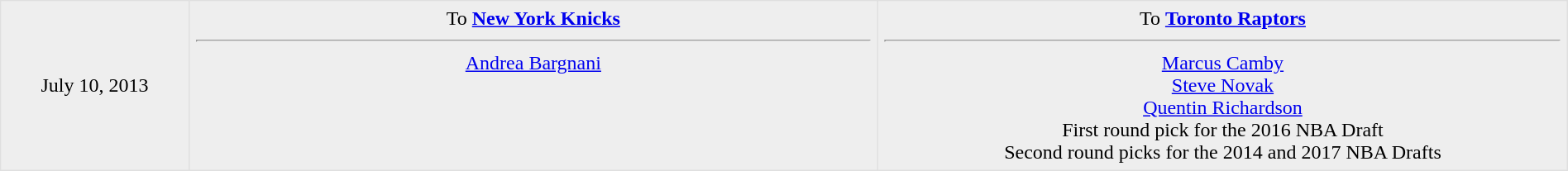<table border=1 style="border-collapse:collapse; text-align: center; width: 100%" bordercolor="#DFDFDF"  cellpadding="5">
<tr bgcolor="eeeeee">
<td style="width:12%">July 10, 2013</td>
<td style="width:44%" valign="top">To <strong><a href='#'>New York Knicks</a></strong><hr><a href='#'>Andrea Bargnani</a></td>
<td style="width:44%" valign="top">To <strong><a href='#'>Toronto Raptors</a></strong><hr><a href='#'>Marcus Camby</a><br><a href='#'>Steve Novak</a><br><a href='#'>Quentin Richardson</a><br>First round pick for the 2016 NBA Draft<br>Second round picks for the 2014 and 2017 NBA Drafts</td>
</tr>
</table>
